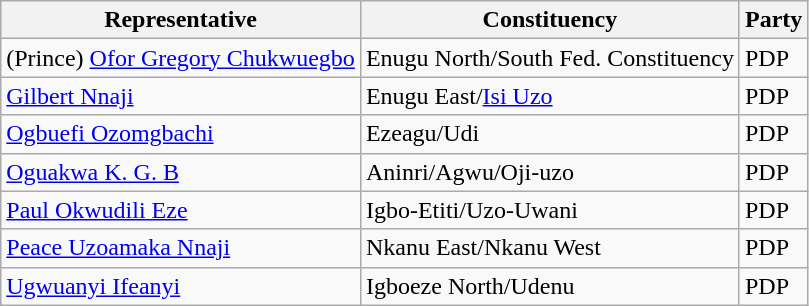<table class="wikitable" border="1">
<tr>
<th>Representative</th>
<th>Constituency</th>
<th>Party</th>
</tr>
<tr>
<td>(Prince) <a href='#'>Ofor Gregory Chukwuegbo</a></td>
<td>Enugu North/South Fed. Constituency</td>
<td>PDP</td>
</tr>
<tr>
<td><a href='#'>Gilbert Nnaji</a></td>
<td>Enugu East/<a href='#'>Isi Uzo</a></td>
<td>PDP</td>
</tr>
<tr>
<td><a href='#'>Ogbuefi Ozomgbachi</a></td>
<td>Ezeagu/Udi</td>
<td>PDP</td>
</tr>
<tr>
<td><a href='#'>Oguakwa K. G. B</a></td>
<td>Aninri/Agwu/Oji-uzo</td>
<td>PDP</td>
</tr>
<tr>
<td><a href='#'>Paul Okwudili Eze</a></td>
<td>Igbo-Etiti/Uzo-Uwani</td>
<td>PDP</td>
</tr>
<tr>
<td><a href='#'>Peace Uzoamaka Nnaji</a></td>
<td>Nkanu East/Nkanu West</td>
<td>PDP</td>
</tr>
<tr>
<td><a href='#'>Ugwuanyi Ifeanyi</a></td>
<td>Igboeze North/Udenu</td>
<td>PDP</td>
</tr>
</table>
